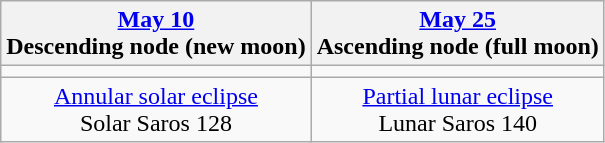<table class="wikitable">
<tr>
<th><a href='#'>May 10</a><br>Descending node (new moon)<br></th>
<th><a href='#'>May 25</a><br>Ascending node (full moon)<br></th>
</tr>
<tr>
<td></td>
<td></td>
</tr>
<tr align=center>
<td><a href='#'>Annular solar eclipse</a><br>Solar Saros 128</td>
<td><a href='#'>Partial lunar eclipse</a><br>Lunar Saros 140</td>
</tr>
</table>
